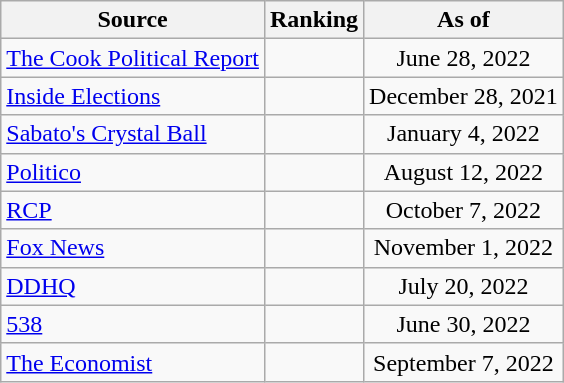<table class="wikitable" style="text-align:center">
<tr>
<th>Source</th>
<th>Ranking</th>
<th>As of</th>
</tr>
<tr>
<td align=left><a href='#'>The Cook Political Report</a></td>
<td></td>
<td>June 28, 2022</td>
</tr>
<tr>
<td align=left><a href='#'>Inside Elections</a></td>
<td></td>
<td>December 28, 2021</td>
</tr>
<tr>
<td align=left><a href='#'>Sabato's Crystal Ball</a></td>
<td></td>
<td>January 4, 2022</td>
</tr>
<tr>
<td align=left><a href='#'>Politico</a></td>
<td></td>
<td>August 12, 2022</td>
</tr>
<tr>
<td align="left"><a href='#'>RCP</a></td>
<td></td>
<td>October 7, 2022</td>
</tr>
<tr>
<td align=left><a href='#'>Fox News</a></td>
<td></td>
<td>November 1, 2022</td>
</tr>
<tr>
<td align="left"><a href='#'>DDHQ</a></td>
<td></td>
<td>July 20, 2022</td>
</tr>
<tr>
<td align="left"><a href='#'>538</a></td>
<td></td>
<td>June 30, 2022</td>
</tr>
<tr>
<td align="left"><a href='#'>The Economist</a></td>
<td></td>
<td>September 7, 2022</td>
</tr>
</table>
